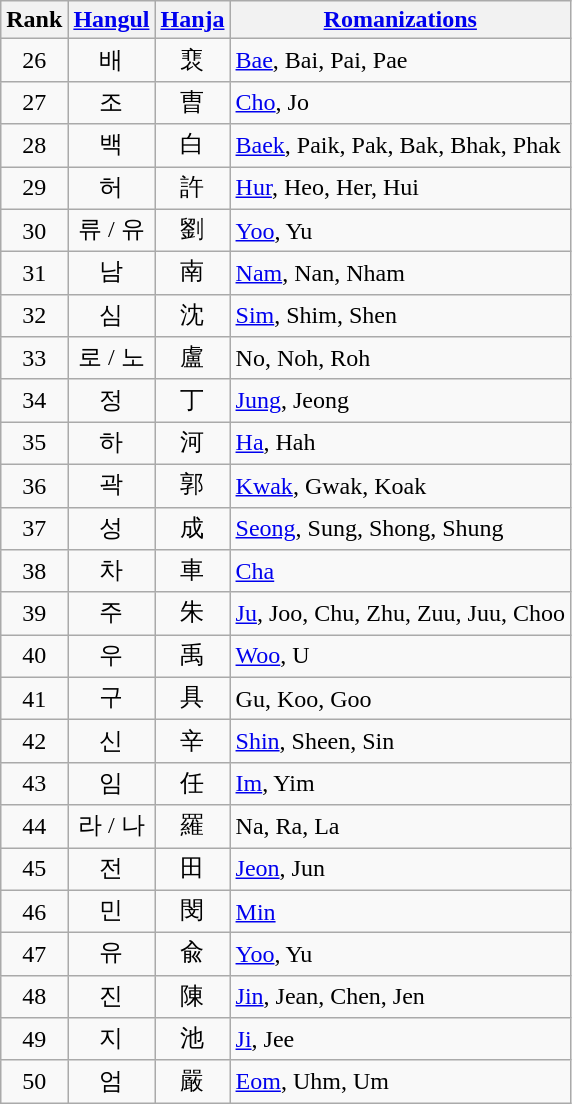<table class="wikitable" style="text-align: center;">
<tr>
<th>Rank<br></th>
<th><a href='#'>Hangul</a></th>
<th><a href='#'>Hanja</a></th>
<th><a href='#'>Romanizations</a></th>
</tr>
<tr>
<td>26</td>
<td>배</td>
<td>裵</td>
<td style="text-align: left;"><a href='#'>Bae</a>, Bai, Pai, Pae</td>
</tr>
<tr>
<td>27</td>
<td>조</td>
<td>曺</td>
<td style="text-align: left;"><a href='#'>Cho</a>, Jo</td>
</tr>
<tr>
<td>28</td>
<td>백</td>
<td>白</td>
<td style="text-align: left;"><a href='#'>Baek</a>, Paik, Pak, Bak, Bhak, Phak</td>
</tr>
<tr>
<td>29</td>
<td>허</td>
<td>許</td>
<td style="text-align: left;"><a href='#'>Hur</a>, Heo, Her, Hui</td>
</tr>
<tr>
<td>30</td>
<td>류 / 유</td>
<td>劉</td>
<td style="text-align: left;"><a href='#'>Yoo</a>, Yu</td>
</tr>
<tr>
<td>31</td>
<td>남</td>
<td>南</td>
<td style="text-align: left;"><a href='#'>Nam</a>, Nan, Nham</td>
</tr>
<tr>
<td>32</td>
<td>심</td>
<td>沈</td>
<td style="text-align: left;"><a href='#'>Sim</a>, Shim, Shen</td>
</tr>
<tr>
<td>33</td>
<td>로 / 노</td>
<td>盧</td>
<td style="text-align: left;">No, Noh, Roh</td>
</tr>
<tr>
<td>34</td>
<td>정</td>
<td>丁</td>
<td style="text-align: left;"><a href='#'>Jung</a>, Jeong</td>
</tr>
<tr>
<td>35</td>
<td>하</td>
<td>河</td>
<td style="text-align: left;"><a href='#'>Ha</a>, Hah</td>
</tr>
<tr>
<td>36</td>
<td>곽</td>
<td>郭</td>
<td style="text-align: left;"><a href='#'>Kwak</a>, Gwak, Koak</td>
</tr>
<tr>
<td>37</td>
<td>성</td>
<td>成</td>
<td style="text-align: left;"><a href='#'>Seong</a>, Sung, Shong, Shung</td>
</tr>
<tr>
<td>38</td>
<td>차</td>
<td>車</td>
<td style="text-align: left;"><a href='#'>Cha</a></td>
</tr>
<tr>
<td>39</td>
<td>주</td>
<td>朱</td>
<td style="text-align: left;"><a href='#'>Ju</a>, Joo, Chu, Zhu, Zuu, Juu, Choo</td>
</tr>
<tr>
<td>40</td>
<td>우</td>
<td>禹</td>
<td style="text-align: left;"><a href='#'>Woo</a>, U</td>
</tr>
<tr>
<td>41</td>
<td>구</td>
<td>具</td>
<td style="text-align: left;">Gu, Koo, Goo</td>
</tr>
<tr>
<td>42</td>
<td>신</td>
<td>辛</td>
<td style="text-align: left;"><a href='#'>Shin</a>, Sheen, Sin</td>
</tr>
<tr>
<td>43</td>
<td>임</td>
<td>任</td>
<td style="text-align: left;"><a href='#'>Im</a>, Yim</td>
</tr>
<tr>
<td>44</td>
<td>라 / 나</td>
<td>羅</td>
<td style="text-align: left;">Na, Ra, La</td>
</tr>
<tr>
<td>45</td>
<td>전</td>
<td>田</td>
<td style="text-align: left;"><a href='#'>Jeon</a>, Jun</td>
</tr>
<tr>
<td>46</td>
<td>민</td>
<td>閔</td>
<td style="text-align: left;"><a href='#'>Min</a></td>
</tr>
<tr>
<td>47</td>
<td>유</td>
<td>兪</td>
<td style="text-align: left;"><a href='#'>Yoo</a>, Yu</td>
</tr>
<tr>
<td>48</td>
<td>진</td>
<td>陳</td>
<td style="text-align: left;"><a href='#'>Jin</a>, Jean, Chen, Jen</td>
</tr>
<tr>
<td>49</td>
<td>지</td>
<td>池</td>
<td style="text-align: left;"><a href='#'>Ji</a>, Jee</td>
</tr>
<tr>
<td>50</td>
<td>엄</td>
<td>嚴</td>
<td style="text-align: left;"><a href='#'>Eom</a>, Uhm, Um</td>
</tr>
</table>
